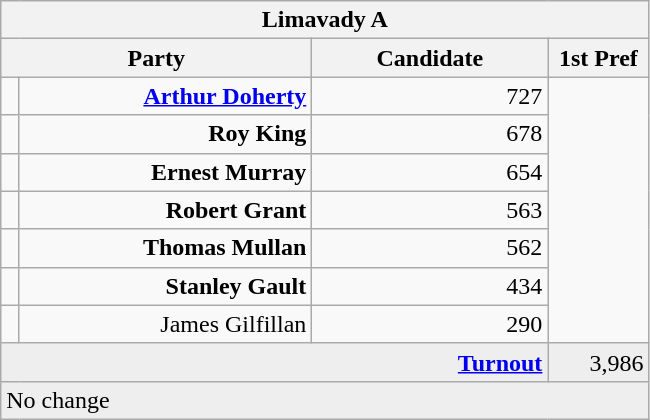<table class="wikitable">
<tr>
<th colspan="4" align="center">Limavady A</th>
</tr>
<tr>
<th colspan="2" align="center" width=200>Party</th>
<th width=150>Candidate</th>
<th width=60>1st Pref</th>
</tr>
<tr>
<td></td>
<td align="right"><strong><a href='#'>Arthur Doherty</a></strong></td>
<td align="right">727</td>
</tr>
<tr>
<td></td>
<td align="right"><strong>Roy King</strong></td>
<td align="right">678</td>
</tr>
<tr>
<td></td>
<td align="right"><strong>Ernest Murray</strong></td>
<td align="right">654</td>
</tr>
<tr>
<td></td>
<td align="right"><strong>Robert Grant</strong></td>
<td align="right">563</td>
</tr>
<tr>
<td></td>
<td align="right"><strong>Thomas Mullan</strong></td>
<td align="right">562</td>
</tr>
<tr>
<td></td>
<td align="right"><strong>Stanley Gault</strong></td>
<td align="right">434</td>
</tr>
<tr>
<td></td>
<td align="right">James Gilfillan</td>
<td align="right">290</td>
</tr>
<tr bgcolor="EEEEEE">
<td colspan=3 align="right"><strong><a href='#'>Turnout</a></strong></td>
<td align="right">3,986</td>
</tr>
<tr>
<td colspan=4 bgcolor="EEEEEE">No change</td>
</tr>
</table>
